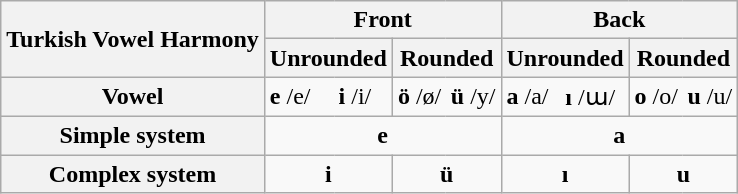<table class="wikitable">
<tr>
<th rowspan="2">Turkish Vowel Harmony</th>
<th colspan="4">Front</th>
<th colspan="4">Back</th>
</tr>
<tr>
<th colspan="2">Unrounded</th>
<th colspan="2">Rounded</th>
<th colspan="2">Unrounded</th>
<th colspan="2">Rounded</th>
</tr>
<tr>
<th>Vowel</th>
<td style="border-right: 0;"><strong>e</strong> /e/</td>
<td style="border-left: 0;"><strong>i</strong> /i/</td>
<td style="border-right: 0;"><strong>ö</strong> /ø/</td>
<td style="border-left: 0;"><strong>ü</strong> /y/</td>
<td style="border-right: 0;"><strong>a</strong> /a/</td>
<td style="border-left: 0;"><strong>ı</strong> /ɯ/</td>
<td style="border-right: 0;"><strong>o</strong> /o/</td>
<td style="border-left: 0;"><strong>u</strong> /u/</td>
</tr>
<tr style="text-align: center;">
<th>Simple system</th>
<td colspan="4"><strong>e</strong></td>
<td colspan="4"><strong>a</strong></td>
</tr>
<tr style="text-align: center;">
<th>Complex system</th>
<td colspan="2"><strong>i</strong></td>
<td colspan="2"><strong>ü</strong></td>
<td colspan="2"><strong>ı</strong></td>
<td colspan="2"><strong>u</strong></td>
</tr>
</table>
